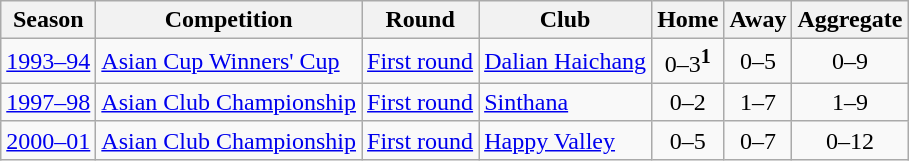<table class="wikitable">
<tr>
<th>Season</th>
<th>Competition</th>
<th>Round</th>
<th>Club</th>
<th>Home</th>
<th>Away</th>
<th>Aggregate</th>
</tr>
<tr>
<td><a href='#'>1993–94</a></td>
<td><a href='#'>Asian Cup Winners' Cup</a></td>
<td><a href='#'>First round</a></td>
<td> <a href='#'>Dalian Haichang</a></td>
<td style="text-align:center;">0–3<sup><strong>1</strong></sup></td>
<td style="text-align:center;">0–5</td>
<td style="text-align:center;">0–9</td>
</tr>
<tr>
<td><a href='#'>1997–98</a></td>
<td><a href='#'>Asian Club Championship</a></td>
<td><a href='#'>First round</a></td>
<td> <a href='#'>Sinthana</a></td>
<td style="text-align:center;">0–2</td>
<td style="text-align:center;">1–7</td>
<td style="text-align:center;">1–9</td>
</tr>
<tr>
<td><a href='#'>2000–01</a></td>
<td><a href='#'>Asian Club Championship</a></td>
<td><a href='#'>First round</a></td>
<td> <a href='#'>Happy Valley</a></td>
<td style="text-align:center;">0–5</td>
<td style="text-align:center;">0–7</td>
<td style="text-align:center;">0–12</td>
</tr>
</table>
